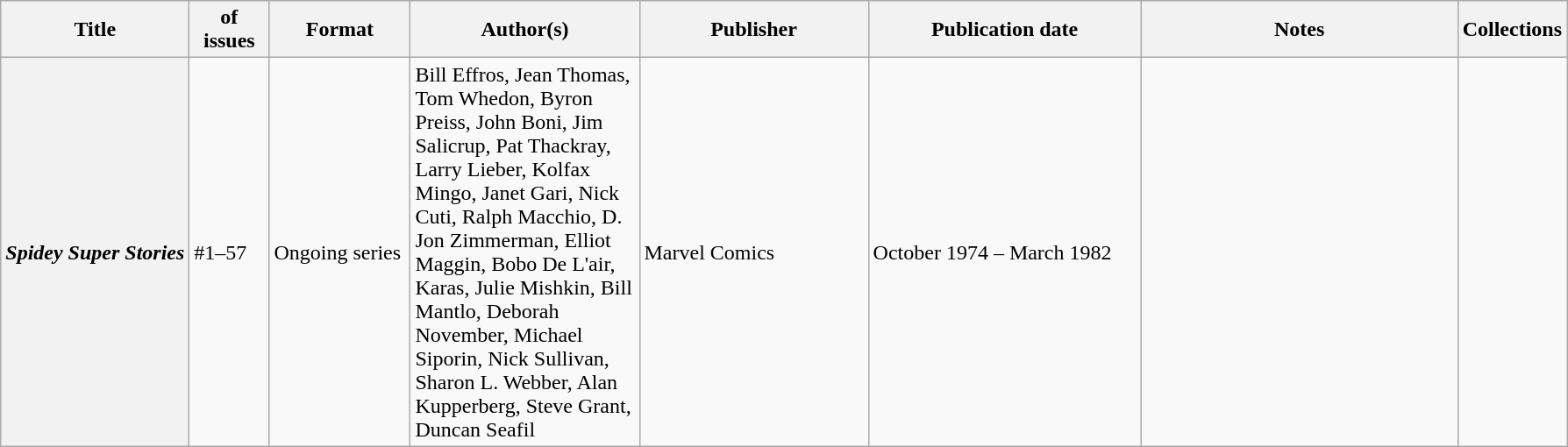<table class="wikitable">
<tr>
<th>Title</th>
<th style="width:40pt"> of issues</th>
<th style="width:75pt">Format</th>
<th style="width:125pt">Author(s)</th>
<th style="width:125pt">Publisher</th>
<th style="width:150pt">Publication date</th>
<th style="width:175pt">Notes</th>
<th>Collections</th>
</tr>
<tr>
<th><em>Spidey Super Stories</em></th>
<td>#1–57</td>
<td>Ongoing series</td>
<td>Bill Effros, Jean Thomas, Tom Whedon, Byron Preiss, John Boni, Jim Salicrup, Pat Thackray, Larry Lieber, Kolfax Mingo, Janet Gari, Nick Cuti, Ralph Macchio, D. Jon Zimmerman, Elliot Maggin, Bobo De L'air, Karas, Julie Mishkin, Bill Mantlo, Deborah November, Michael Siporin, Nick Sullivan, Sharon L. Webber, Alan Kupperberg, Steve Grant, Duncan Seafil</td>
<td>Marvel Comics</td>
<td>October 1974 – March 1982</td>
<td></td>
<td></td>
</tr>
</table>
